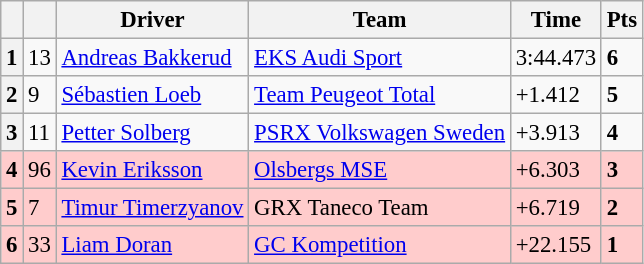<table class="wikitable" style="font-size:95%">
<tr>
<th></th>
<th></th>
<th>Driver</th>
<th>Team</th>
<th>Time</th>
<th>Pts</th>
</tr>
<tr>
<th>1</th>
<td>13</td>
<td> <a href='#'>Andreas Bakkerud</a></td>
<td><a href='#'>EKS Audi Sport</a></td>
<td>3:44.473</td>
<td><strong>6</strong></td>
</tr>
<tr>
<th>2</th>
<td>9</td>
<td> <a href='#'>Sébastien Loeb</a></td>
<td><a href='#'>Team Peugeot Total</a></td>
<td>+1.412</td>
<td><strong>5</strong></td>
</tr>
<tr>
<th>3</th>
<td>11</td>
<td> <a href='#'>Petter Solberg</a></td>
<td><a href='#'>PSRX Volkswagen Sweden</a></td>
<td>+3.913</td>
<td><strong>4</strong></td>
</tr>
<tr>
<th style="background:#ffcccc;">4</th>
<td style="background:#ffcccc;">96</td>
<td style="background:#ffcccc;"> <a href='#'>Kevin Eriksson</a></td>
<td style="background:#ffcccc;"><a href='#'>Olsbergs MSE</a></td>
<td style="background:#ffcccc;">+6.303</td>
<td style="background:#ffcccc;"><strong>3</strong></td>
</tr>
<tr>
<th style="background:#ffcccc;">5</th>
<td style="background:#ffcccc;">7</td>
<td style="background:#ffcccc;"> <a href='#'>Timur Timerzyanov</a></td>
<td style="background:#ffcccc;">GRX Taneco Team</td>
<td style="background:#ffcccc;">+6.719</td>
<td style="background:#ffcccc;"><strong>2</strong></td>
</tr>
<tr>
<th style="background:#ffcccc;">6</th>
<td style="background:#ffcccc;">33</td>
<td style="background:#ffcccc;"> <a href='#'>Liam Doran</a></td>
<td style="background:#ffcccc;"><a href='#'>GC Kompetition</a></td>
<td style="background:#ffcccc;">+22.155</td>
<td style="background:#ffcccc;"><strong>1</strong></td>
</tr>
</table>
